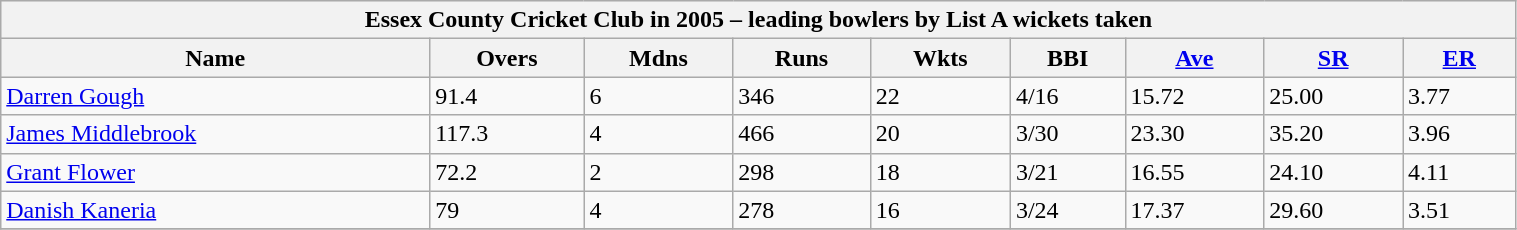<table class="wikitable" width="80%">
<tr bgcolor="#efefef">
<th colspan=9>Essex County Cricket Club in 2005 – leading bowlers by List A wickets taken</th>
</tr>
<tr bgcolor="#efefef">
<th>Name</th>
<th>Overs</th>
<th>Mdns</th>
<th>Runs</th>
<th>Wkts</th>
<th>BBI</th>
<th><a href='#'>Ave</a></th>
<th><a href='#'>SR</a></th>
<th><a href='#'>ER</a></th>
</tr>
<tr>
<td><a href='#'>Darren Gough</a></td>
<td>91.4</td>
<td>6</td>
<td>346</td>
<td>22</td>
<td>4/16</td>
<td>15.72</td>
<td>25.00</td>
<td>3.77</td>
</tr>
<tr>
<td><a href='#'>James Middlebrook</a></td>
<td>117.3</td>
<td>4</td>
<td>466</td>
<td>20</td>
<td>3/30</td>
<td>23.30</td>
<td>35.20</td>
<td>3.96</td>
</tr>
<tr>
<td><a href='#'>Grant Flower</a></td>
<td>72.2</td>
<td>2</td>
<td>298</td>
<td>18</td>
<td>3/21</td>
<td>16.55</td>
<td>24.10</td>
<td>4.11</td>
</tr>
<tr>
<td><a href='#'>Danish Kaneria</a></td>
<td>79</td>
<td>4</td>
<td>278</td>
<td>16</td>
<td>3/24</td>
<td>17.37</td>
<td>29.60</td>
<td>3.51</td>
</tr>
<tr>
</tr>
</table>
